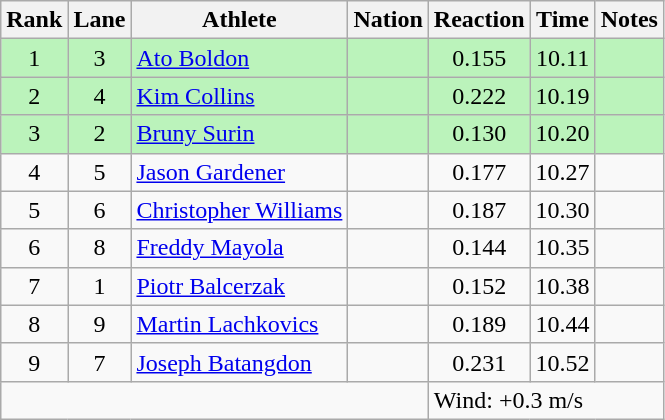<table class="wikitable sortable" style="text-align:center">
<tr>
<th>Rank</th>
<th>Lane</th>
<th>Athlete</th>
<th>Nation</th>
<th>Reaction</th>
<th>Time</th>
<th>Notes</th>
</tr>
<tr bgcolor=bbf3bb>
<td>1</td>
<td>3</td>
<td align="left"><a href='#'>Ato Boldon</a></td>
<td align="left"></td>
<td align="center">0.155</td>
<td>10.11</td>
<td></td>
</tr>
<tr bgcolor=bbf3bb>
<td>2</td>
<td>4</td>
<td align="left"><a href='#'>Kim Collins</a></td>
<td align="left"></td>
<td align="center">0.222</td>
<td>10.19</td>
<td></td>
</tr>
<tr bgcolor=bbf3bb>
<td>3</td>
<td>2</td>
<td align="left"><a href='#'>Bruny Surin</a></td>
<td align="left"></td>
<td align="center">0.130</td>
<td>10.20</td>
<td></td>
</tr>
<tr>
<td>4</td>
<td>5</td>
<td align="left"><a href='#'>Jason Gardener</a></td>
<td align="left"></td>
<td align="center">0.177</td>
<td>10.27</td>
<td></td>
</tr>
<tr>
<td>5</td>
<td>6</td>
<td align="left"><a href='#'>Christopher Williams</a></td>
<td align="left"></td>
<td align="center">0.187</td>
<td>10.30</td>
<td></td>
</tr>
<tr>
<td>6</td>
<td>8</td>
<td align="left"><a href='#'>Freddy Mayola</a></td>
<td align="left"></td>
<td align="center">0.144</td>
<td>10.35</td>
<td></td>
</tr>
<tr>
<td>7</td>
<td>1</td>
<td align="left"><a href='#'>Piotr Balcerzak</a></td>
<td align="left"></td>
<td align="center">0.152</td>
<td>10.38</td>
<td></td>
</tr>
<tr>
<td>8</td>
<td>9</td>
<td align="left"><a href='#'>Martin Lachkovics</a></td>
<td align="left"></td>
<td align="center">0.189</td>
<td>10.44</td>
<td></td>
</tr>
<tr>
<td>9</td>
<td>7</td>
<td align="left"><a href='#'>Joseph Batangdon</a></td>
<td align="left"></td>
<td align="center">0.231</td>
<td>10.52</td>
<td></td>
</tr>
<tr class="sortbottom">
<td colspan=4></td>
<td colspan="3" style="text-align:left;">Wind: +0.3 m/s</td>
</tr>
</table>
